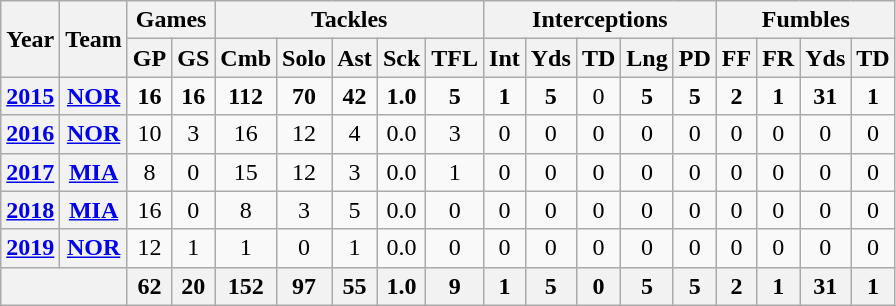<table class="wikitable" style="text-align:center">
<tr>
<th rowspan="2">Year</th>
<th rowspan="2">Team</th>
<th colspan="2">Games</th>
<th colspan="5">Tackles</th>
<th colspan="5">Interceptions</th>
<th colspan="4">Fumbles</th>
</tr>
<tr>
<th>GP</th>
<th>GS</th>
<th>Cmb</th>
<th>Solo</th>
<th>Ast</th>
<th>Sck</th>
<th>TFL</th>
<th>Int</th>
<th>Yds</th>
<th>TD</th>
<th>Lng</th>
<th>PD</th>
<th>FF</th>
<th>FR</th>
<th>Yds</th>
<th>TD</th>
</tr>
<tr>
<th><a href='#'>2015</a></th>
<th><a href='#'>NOR</a></th>
<td><strong>16</strong></td>
<td><strong>16</strong></td>
<td><strong>112</strong></td>
<td><strong>70</strong></td>
<td><strong>42</strong></td>
<td><strong>1.0</strong></td>
<td><strong>5</strong></td>
<td><strong>1</strong></td>
<td><strong>5</strong></td>
<td>0</td>
<td><strong>5</strong></td>
<td><strong>5</strong></td>
<td><strong>2</strong></td>
<td><strong>1</strong></td>
<td><strong>31</strong></td>
<td><strong>1</strong></td>
</tr>
<tr>
<th><a href='#'>2016</a></th>
<th><a href='#'>NOR</a></th>
<td>10</td>
<td>3</td>
<td>16</td>
<td>12</td>
<td>4</td>
<td>0.0</td>
<td>3</td>
<td>0</td>
<td>0</td>
<td>0</td>
<td>0</td>
<td>0</td>
<td>0</td>
<td>0</td>
<td>0</td>
<td>0</td>
</tr>
<tr>
<th><a href='#'>2017</a></th>
<th><a href='#'>MIA</a></th>
<td>8</td>
<td>0</td>
<td>15</td>
<td>12</td>
<td>3</td>
<td>0.0</td>
<td>1</td>
<td>0</td>
<td>0</td>
<td>0</td>
<td>0</td>
<td>0</td>
<td>0</td>
<td>0</td>
<td>0</td>
<td>0</td>
</tr>
<tr>
<th><a href='#'>2018</a></th>
<th><a href='#'>MIA</a></th>
<td>16</td>
<td>0</td>
<td>8</td>
<td>3</td>
<td>5</td>
<td>0.0</td>
<td>0</td>
<td>0</td>
<td>0</td>
<td>0</td>
<td>0</td>
<td>0</td>
<td>0</td>
<td>0</td>
<td>0</td>
<td>0</td>
</tr>
<tr>
<th><a href='#'>2019</a></th>
<th><a href='#'>NOR</a></th>
<td>12</td>
<td>1</td>
<td>1</td>
<td>0</td>
<td>1</td>
<td>0.0</td>
<td>0</td>
<td>0</td>
<td>0</td>
<td>0</td>
<td>0</td>
<td>0</td>
<td>0</td>
<td>0</td>
<td>0</td>
<td>0</td>
</tr>
<tr>
<th colspan="2"></th>
<th>62</th>
<th>20</th>
<th>152</th>
<th>97</th>
<th>55</th>
<th>1.0</th>
<th>9</th>
<th>1</th>
<th>5</th>
<th>0</th>
<th>5</th>
<th>5</th>
<th>2</th>
<th>1</th>
<th>31</th>
<th>1</th>
</tr>
</table>
